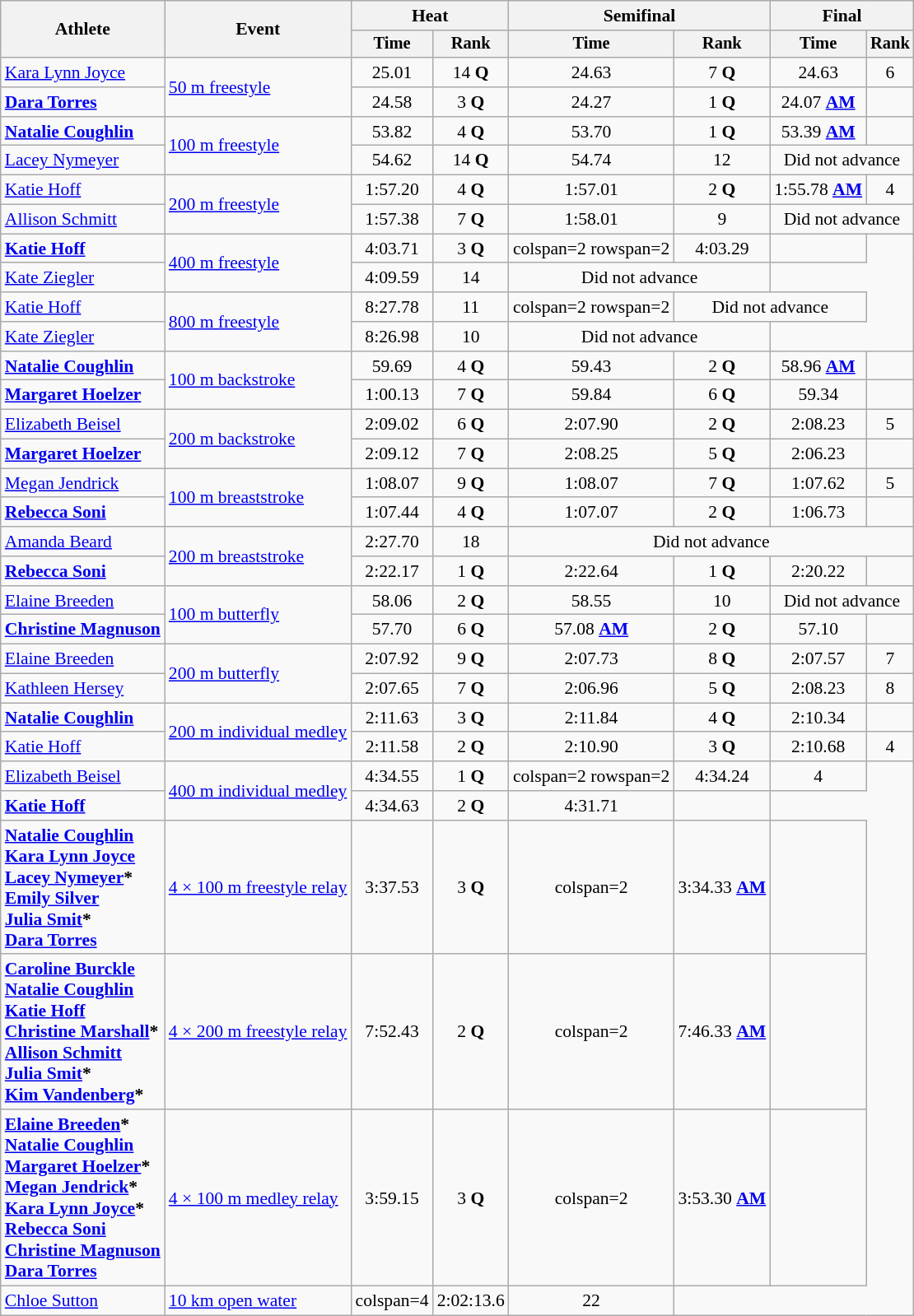<table class=wikitable style=font-size:90%;text-align:center>
<tr>
<th rowspan=2>Athlete</th>
<th rowspan=2>Event</th>
<th colspan=2>Heat</th>
<th colspan=2>Semifinal</th>
<th colspan=2>Final</th>
</tr>
<tr style=font-size:95%>
<th>Time</th>
<th>Rank</th>
<th>Time</th>
<th>Rank</th>
<th>Time</th>
<th>Rank</th>
</tr>
<tr>
<td align=left><a href='#'>Kara Lynn Joyce</a></td>
<td align=left rowspan=2><a href='#'>50 m freestyle</a></td>
<td>25.01</td>
<td>14 <strong>Q</strong></td>
<td>24.63</td>
<td>7 <strong>Q</strong></td>
<td>24.63</td>
<td>6</td>
</tr>
<tr>
<td align=left><strong><a href='#'>Dara Torres</a></strong></td>
<td>24.58</td>
<td>3 <strong>Q</strong></td>
<td>24.27</td>
<td>1 <strong>Q</strong></td>
<td>24.07 <strong><a href='#'>AM</a></strong></td>
<td></td>
</tr>
<tr>
<td align=left><strong><a href='#'>Natalie Coughlin</a></strong></td>
<td align=left rowspan=2><a href='#'>100 m freestyle</a></td>
<td>53.82</td>
<td>4 <strong>Q</strong></td>
<td>53.70</td>
<td>1 <strong>Q</strong></td>
<td>53.39 <strong><a href='#'>AM</a></strong></td>
<td></td>
</tr>
<tr>
<td align=left><a href='#'>Lacey Nymeyer</a></td>
<td>54.62</td>
<td>14 <strong>Q</strong></td>
<td>54.74</td>
<td>12</td>
<td colspan=2>Did not advance</td>
</tr>
<tr>
<td align=left><a href='#'>Katie Hoff</a></td>
<td align=left rowspan=2><a href='#'>200 m freestyle</a></td>
<td>1:57.20</td>
<td>4 <strong>Q</strong></td>
<td>1:57.01</td>
<td>2 <strong>Q</strong></td>
<td>1:55.78 <strong><a href='#'>AM</a></strong></td>
<td>4</td>
</tr>
<tr>
<td align=left><a href='#'>Allison Schmitt</a></td>
<td>1:57.38</td>
<td>7 <strong>Q</strong></td>
<td>1:58.01</td>
<td>9</td>
<td colspan=2>Did not advance</td>
</tr>
<tr>
<td align=left><strong><a href='#'>Katie Hoff</a></strong></td>
<td align=left rowspan=2><a href='#'>400 m freestyle</a></td>
<td>4:03.71</td>
<td>3 <strong>Q</strong></td>
<td>colspan=2 rowspan=2 </td>
<td>4:03.29</td>
<td></td>
</tr>
<tr>
<td align=left><a href='#'>Kate Ziegler</a></td>
<td>4:09.59</td>
<td>14</td>
<td colspan=2>Did not advance</td>
</tr>
<tr>
<td align=left><a href='#'>Katie Hoff</a></td>
<td align=left rowspan=2><a href='#'>800 m freestyle</a></td>
<td>8:27.78</td>
<td>11</td>
<td>colspan=2 rowspan=2 </td>
<td colspan=2>Did not advance</td>
</tr>
<tr>
<td align=left><a href='#'>Kate Ziegler</a></td>
<td>8:26.98</td>
<td>10</td>
<td colspan=2>Did not advance</td>
</tr>
<tr>
<td align=left><strong><a href='#'>Natalie Coughlin</a></strong></td>
<td align=left rowspan=2><a href='#'>100 m backstroke</a></td>
<td>59.69</td>
<td>4 <strong>Q</strong></td>
<td>59.43</td>
<td>2 <strong>Q</strong></td>
<td>58.96 <strong><a href='#'>AM</a></strong></td>
<td></td>
</tr>
<tr>
<td align=left><strong><a href='#'>Margaret Hoelzer</a></strong></td>
<td>1:00.13</td>
<td>7 <strong>Q</strong></td>
<td>59.84</td>
<td>6 <strong>Q</strong></td>
<td>59.34</td>
<td></td>
</tr>
<tr>
<td align=left><a href='#'>Elizabeth Beisel</a></td>
<td align=left rowspan=2><a href='#'>200 m backstroke</a></td>
<td>2:09.02</td>
<td>6 <strong>Q</strong></td>
<td>2:07.90</td>
<td>2 <strong>Q</strong></td>
<td>2:08.23</td>
<td>5</td>
</tr>
<tr>
<td align=left><strong><a href='#'>Margaret Hoelzer</a></strong></td>
<td>2:09.12</td>
<td>7 <strong>Q</strong></td>
<td>2:08.25</td>
<td>5 <strong>Q</strong></td>
<td>2:06.23</td>
<td></td>
</tr>
<tr>
<td align=left><a href='#'>Megan Jendrick</a></td>
<td align=left rowspan=2><a href='#'>100 m breaststroke</a></td>
<td>1:08.07</td>
<td>9 <strong>Q</strong></td>
<td>1:08.07</td>
<td>7 <strong>Q</strong></td>
<td>1:07.62</td>
<td>5</td>
</tr>
<tr>
<td align=left><strong><a href='#'>Rebecca Soni</a></strong></td>
<td>1:07.44</td>
<td>4 <strong>Q</strong></td>
<td>1:07.07</td>
<td>2 <strong>Q</strong></td>
<td>1:06.73</td>
<td></td>
</tr>
<tr>
<td align=left><a href='#'>Amanda Beard</a></td>
<td align=left rowspan=2><a href='#'>200 m breaststroke</a></td>
<td>2:27.70</td>
<td>18</td>
<td colspan=4>Did not advance</td>
</tr>
<tr>
<td align=left><strong><a href='#'>Rebecca Soni</a></strong></td>
<td>2:22.17 </td>
<td>1 <strong>Q</strong></td>
<td>2:22.64</td>
<td>1 <strong>Q</strong></td>
<td>2:20.22 </td>
<td></td>
</tr>
<tr>
<td align=left><a href='#'>Elaine Breeden</a></td>
<td align=left rowspan=2><a href='#'>100 m butterfly</a></td>
<td>58.06</td>
<td>2 <strong>Q</strong></td>
<td>58.55</td>
<td>10</td>
<td colspan=2>Did not advance</td>
</tr>
<tr>
<td align=left><strong><a href='#'>Christine Magnuson</a></strong></td>
<td>57.70</td>
<td>6 <strong>Q</strong></td>
<td>57.08 <strong><a href='#'>AM</a></strong></td>
<td>2 <strong>Q</strong></td>
<td>57.10</td>
<td></td>
</tr>
<tr>
<td align=left><a href='#'>Elaine Breeden</a></td>
<td align=left rowspan=2><a href='#'>200 m butterfly</a></td>
<td>2:07.92</td>
<td>9 <strong>Q</strong></td>
<td>2:07.73</td>
<td>8 <strong>Q</strong></td>
<td>2:07.57</td>
<td>7</td>
</tr>
<tr>
<td align=left><a href='#'>Kathleen Hersey</a></td>
<td>2:07.65</td>
<td>7 <strong>Q</strong></td>
<td>2:06.96</td>
<td>5 <strong>Q</strong></td>
<td>2:08.23</td>
<td>8</td>
</tr>
<tr>
<td align=left><strong><a href='#'>Natalie Coughlin</a></strong></td>
<td align=left rowspan=2><a href='#'>200 m individual medley</a></td>
<td>2:11.63</td>
<td>3 <strong>Q</strong></td>
<td>2:11.84</td>
<td>4 <strong>Q</strong></td>
<td>2:10.34</td>
<td></td>
</tr>
<tr>
<td align=left><a href='#'>Katie Hoff</a></td>
<td>2:11.58</td>
<td>2 <strong>Q</strong></td>
<td>2:10.90</td>
<td>3 <strong>Q</strong></td>
<td>2:10.68</td>
<td>4</td>
</tr>
<tr>
<td align=left><a href='#'>Elizabeth Beisel</a></td>
<td align=left rowspan=2><a href='#'>400 m individual medley</a></td>
<td>4:34.55</td>
<td>1 <strong>Q</strong></td>
<td>colspan=2 rowspan=2 </td>
<td>4:34.24</td>
<td>4</td>
</tr>
<tr>
<td align=left><strong><a href='#'>Katie Hoff</a></strong></td>
<td>4:34.63</td>
<td>2 <strong>Q</strong></td>
<td>4:31.71</td>
<td></td>
</tr>
<tr>
<td align=left><strong><a href='#'>Natalie Coughlin</a><br><a href='#'>Kara Lynn Joyce</a><br><a href='#'>Lacey Nymeyer</a>*<br><a href='#'>Emily Silver</a><br><a href='#'>Julia Smit</a>*<br><a href='#'>Dara Torres</a></strong></td>
<td align=left><a href='#'>4 × 100 m freestyle relay</a></td>
<td>3:37.53</td>
<td>3 <strong>Q</strong></td>
<td>colspan=2 </td>
<td>3:34.33 <strong><a href='#'>AM</a></strong></td>
<td></td>
</tr>
<tr>
<td align=left><strong><a href='#'>Caroline Burckle</a><br><a href='#'>Natalie Coughlin</a><br><a href='#'>Katie Hoff</a><br><a href='#'>Christine Marshall</a>*<br><a href='#'>Allison Schmitt</a><br><a href='#'>Julia Smit</a>*<br><a href='#'>Kim Vandenberg</a>*</strong></td>
<td align=left><a href='#'>4 × 200 m freestyle relay</a></td>
<td>7:52.43</td>
<td>2 <strong>Q</strong></td>
<td>colspan=2 </td>
<td>7:46.33 <strong><a href='#'>AM</a></strong></td>
<td></td>
</tr>
<tr>
<td align=left><strong><a href='#'>Elaine Breeden</a>*<br><a href='#'>Natalie Coughlin</a><br><a href='#'>Margaret Hoelzer</a>*<br><a href='#'>Megan Jendrick</a>*<br><a href='#'>Kara Lynn Joyce</a>*<br><a href='#'>Rebecca Soni</a><br><a href='#'>Christine Magnuson</a><br><a href='#'>Dara Torres</a></strong></td>
<td align=left><a href='#'>4 × 100 m medley relay</a></td>
<td>3:59.15</td>
<td>3 <strong>Q</strong></td>
<td>colspan=2 </td>
<td>3:53.30 <strong><a href='#'>AM</a></strong></td>
<td></td>
</tr>
<tr>
<td align=left><a href='#'>Chloe Sutton</a></td>
<td align=left><a href='#'>10 km open water</a></td>
<td>colspan=4 </td>
<td>2:02:13.6</td>
<td>22</td>
</tr>
</table>
